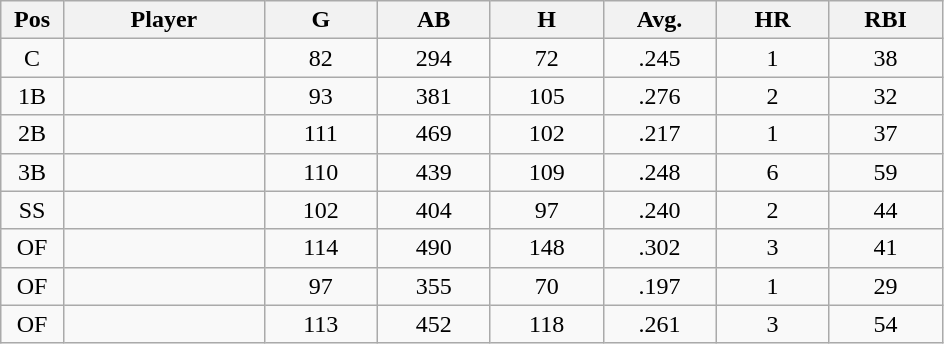<table class="wikitable sortable">
<tr>
<th bgcolor="#DDDDFF" width="5%">Pos</th>
<th bgcolor="#DDDDFF" width="16%">Player</th>
<th bgcolor="#DDDDFF" width="9%">G</th>
<th bgcolor="#DDDDFF" width="9%">AB</th>
<th bgcolor="#DDDDFF" width="9%">H</th>
<th bgcolor="#DDDDFF" width="9%">Avg.</th>
<th bgcolor="#DDDDFF" width="9%">HR</th>
<th bgcolor="#DDDDFF" width="9%">RBI</th>
</tr>
<tr align="center">
<td>C</td>
<td></td>
<td>82</td>
<td>294</td>
<td>72</td>
<td>.245</td>
<td>1</td>
<td>38</td>
</tr>
<tr align="center">
<td>1B</td>
<td></td>
<td>93</td>
<td>381</td>
<td>105</td>
<td>.276</td>
<td>2</td>
<td>32</td>
</tr>
<tr align="center">
<td>2B</td>
<td></td>
<td>111</td>
<td>469</td>
<td>102</td>
<td>.217</td>
<td>1</td>
<td>37</td>
</tr>
<tr align="center">
<td>3B</td>
<td></td>
<td>110</td>
<td>439</td>
<td>109</td>
<td>.248</td>
<td>6</td>
<td>59</td>
</tr>
<tr align="center">
<td>SS</td>
<td></td>
<td>102</td>
<td>404</td>
<td>97</td>
<td>.240</td>
<td>2</td>
<td>44</td>
</tr>
<tr align="center">
<td>OF</td>
<td></td>
<td>114</td>
<td>490</td>
<td>148</td>
<td>.302</td>
<td>3</td>
<td>41</td>
</tr>
<tr align="center">
<td>OF</td>
<td></td>
<td>97</td>
<td>355</td>
<td>70</td>
<td>.197</td>
<td>1</td>
<td>29</td>
</tr>
<tr align="center">
<td>OF</td>
<td></td>
<td>113</td>
<td>452</td>
<td>118</td>
<td>.261</td>
<td>3</td>
<td>54</td>
</tr>
</table>
